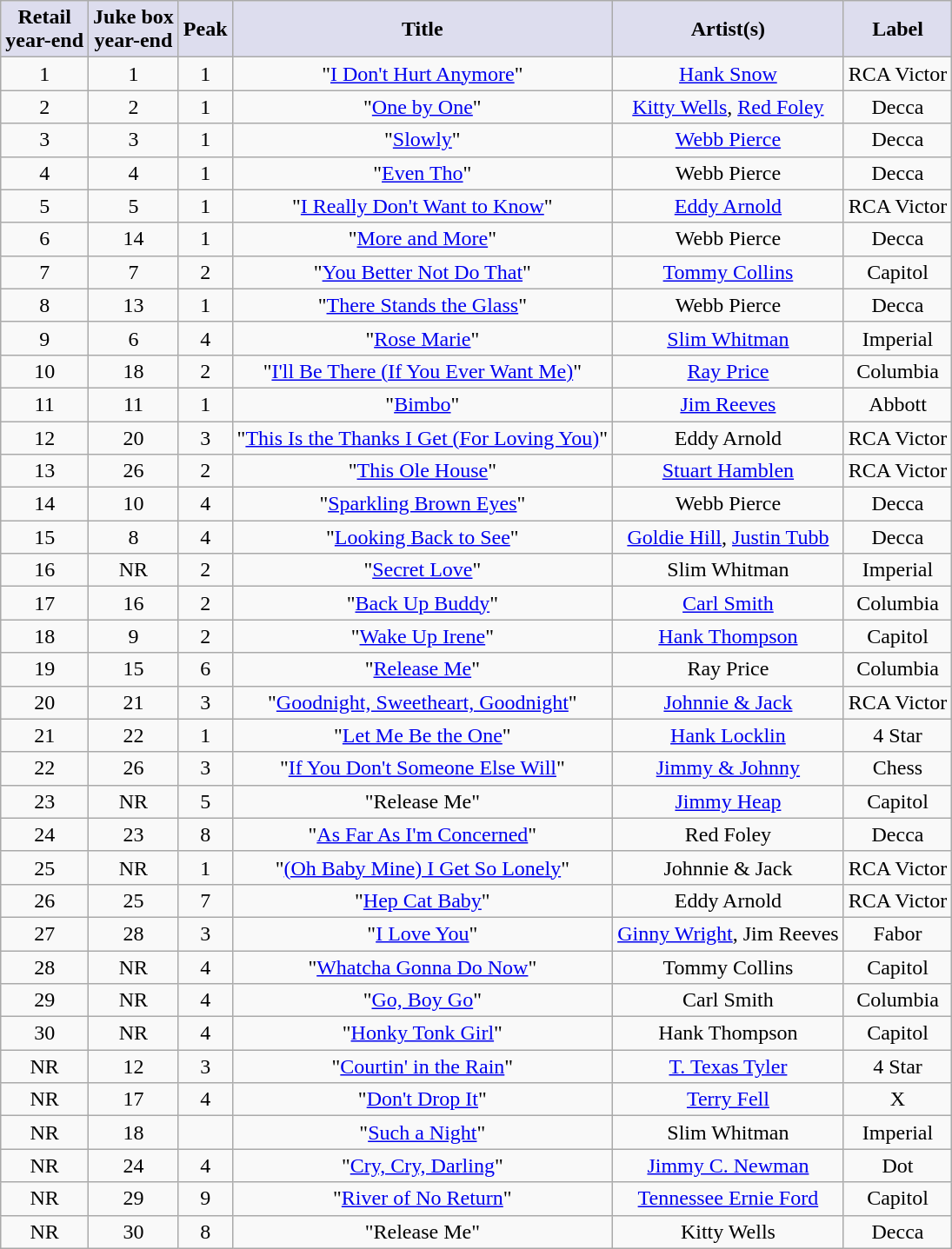<table class="wikitable sortable" style="text-align: center">
<tr>
<th scope="col" style="background:#dde;">Retail<br>year-end</th>
<th scope="col" style="background:#dde;">Juke box<br>year-end</th>
<th scope="col" style="background:#dde;">Peak</th>
<th scope="col" style="background:#dde;">Title</th>
<th scope="col" style="background:#dde;">Artist(s)</th>
<th scope="col" style="background:#dde;">Label</th>
</tr>
<tr>
<td>1</td>
<td>1</td>
<td>1</td>
<td>"<a href='#'>I Don't Hurt Anymore</a>"</td>
<td><a href='#'>Hank Snow</a></td>
<td>RCA Victor</td>
</tr>
<tr>
<td>2</td>
<td>2</td>
<td>1</td>
<td>"<a href='#'>One by One</a>"</td>
<td><a href='#'>Kitty Wells</a>, <a href='#'>Red Foley</a></td>
<td>Decca</td>
</tr>
<tr>
<td>3</td>
<td>3</td>
<td>1</td>
<td>"<a href='#'>Slowly</a>"</td>
<td><a href='#'>Webb Pierce</a></td>
<td>Decca</td>
</tr>
<tr>
<td>4</td>
<td>4</td>
<td>1</td>
<td>"<a href='#'>Even Tho</a>"</td>
<td>Webb Pierce</td>
<td>Decca</td>
</tr>
<tr>
<td>5</td>
<td>5</td>
<td>1</td>
<td>"<a href='#'>I Really Don't Want to Know</a>"</td>
<td><a href='#'>Eddy Arnold</a></td>
<td>RCA Victor</td>
</tr>
<tr>
<td>6</td>
<td>14</td>
<td>1</td>
<td>"<a href='#'>More and More</a>"</td>
<td>Webb Pierce</td>
<td>Decca</td>
</tr>
<tr>
<td>7</td>
<td>7</td>
<td>2</td>
<td>"<a href='#'>You Better Not Do That</a>"</td>
<td><a href='#'>Tommy Collins</a></td>
<td>Capitol</td>
</tr>
<tr>
<td>8</td>
<td>13</td>
<td>1</td>
<td>"<a href='#'>There Stands the Glass</a>"</td>
<td>Webb Pierce</td>
<td>Decca</td>
</tr>
<tr>
<td>9</td>
<td>6</td>
<td>4</td>
<td>"<a href='#'>Rose Marie</a>"</td>
<td><a href='#'>Slim Whitman</a></td>
<td>Imperial</td>
</tr>
<tr>
<td>10</td>
<td>18</td>
<td>2</td>
<td>"<a href='#'>I'll Be There (If You Ever Want Me)</a>"</td>
<td><a href='#'>Ray Price</a></td>
<td>Columbia</td>
</tr>
<tr>
<td>11</td>
<td>11</td>
<td>1</td>
<td>"<a href='#'>Bimbo</a>"</td>
<td><a href='#'>Jim Reeves</a></td>
<td>Abbott</td>
</tr>
<tr>
<td>12</td>
<td>20</td>
<td>3</td>
<td>"<a href='#'>This Is the Thanks I Get (For Loving You)</a>"</td>
<td>Eddy Arnold</td>
<td>RCA Victor</td>
</tr>
<tr>
<td>13</td>
<td>26</td>
<td>2</td>
<td>"<a href='#'>This Ole House</a>"</td>
<td><a href='#'>Stuart Hamblen</a></td>
<td>RCA Victor</td>
</tr>
<tr>
<td>14</td>
<td>10</td>
<td>4</td>
<td>"<a href='#'>Sparkling Brown Eyes</a>"</td>
<td>Webb Pierce</td>
<td>Decca</td>
</tr>
<tr>
<td>15</td>
<td>8</td>
<td>4</td>
<td>"<a href='#'>Looking Back to See</a>"</td>
<td><a href='#'>Goldie Hill</a>, <a href='#'>Justin Tubb</a></td>
<td>Decca</td>
</tr>
<tr>
<td>16</td>
<td>NR</td>
<td>2</td>
<td>"<a href='#'>Secret Love</a>"</td>
<td>Slim Whitman</td>
<td>Imperial</td>
</tr>
<tr>
<td>17</td>
<td>16</td>
<td>2</td>
<td>"<a href='#'>Back Up Buddy</a>"</td>
<td><a href='#'>Carl Smith</a></td>
<td>Columbia</td>
</tr>
<tr>
<td>18</td>
<td>9</td>
<td>2</td>
<td>"<a href='#'>Wake Up Irene</a>"</td>
<td><a href='#'>Hank Thompson</a></td>
<td>Capitol</td>
</tr>
<tr>
<td>19</td>
<td>15</td>
<td>6</td>
<td>"<a href='#'>Release Me</a>"</td>
<td>Ray Price</td>
<td>Columbia</td>
</tr>
<tr>
<td>20</td>
<td>21</td>
<td>3</td>
<td>"<a href='#'>Goodnight, Sweetheart, Goodnight</a>"</td>
<td><a href='#'>Johnnie & Jack</a></td>
<td>RCA Victor</td>
</tr>
<tr>
<td>21</td>
<td>22</td>
<td>1</td>
<td>"<a href='#'>Let Me Be the One</a>"</td>
<td><a href='#'>Hank Locklin</a></td>
<td>4 Star</td>
</tr>
<tr>
<td>22</td>
<td>26</td>
<td>3</td>
<td>"<a href='#'>If You Don't Someone Else Will</a>"</td>
<td><a href='#'>Jimmy & Johnny</a></td>
<td>Chess</td>
</tr>
<tr>
<td>23</td>
<td>NR</td>
<td>5</td>
<td>"Release Me"</td>
<td><a href='#'>Jimmy Heap</a></td>
<td>Capitol</td>
</tr>
<tr>
<td>24</td>
<td>23</td>
<td>8</td>
<td>"<a href='#'>As Far As I'm Concerned</a>"</td>
<td>Red Foley</td>
<td>Decca</td>
</tr>
<tr>
<td>25</td>
<td>NR</td>
<td>1</td>
<td>"<a href='#'>(Oh Baby Mine) I Get So Lonely</a>"</td>
<td>Johnnie & Jack</td>
<td>RCA Victor</td>
</tr>
<tr>
<td>26</td>
<td>25</td>
<td>7</td>
<td>"<a href='#'>Hep Cat Baby</a>"</td>
<td>Eddy Arnold</td>
<td>RCA Victor</td>
</tr>
<tr>
<td>27</td>
<td>28</td>
<td>3</td>
<td>"<a href='#'>I Love You</a>"</td>
<td><a href='#'>Ginny Wright</a>, Jim Reeves</td>
<td>Fabor</td>
</tr>
<tr>
<td>28</td>
<td>NR</td>
<td>4</td>
<td>"<a href='#'>Whatcha Gonna Do Now</a>"</td>
<td>Tommy Collins</td>
<td>Capitol</td>
</tr>
<tr>
<td>29</td>
<td>NR</td>
<td>4</td>
<td>"<a href='#'>Go, Boy Go</a>"</td>
<td>Carl Smith</td>
<td>Columbia</td>
</tr>
<tr>
<td>30</td>
<td>NR</td>
<td>4</td>
<td>"<a href='#'>Honky Tonk Girl</a>"</td>
<td>Hank Thompson</td>
<td>Capitol</td>
</tr>
<tr>
<td>NR</td>
<td>12</td>
<td>3</td>
<td>"<a href='#'>Courtin' in the Rain</a>"</td>
<td><a href='#'>T. Texas Tyler</a></td>
<td>4 Star</td>
</tr>
<tr>
<td>NR</td>
<td>17</td>
<td>4</td>
<td>"<a href='#'>Don't Drop It</a>"</td>
<td><a href='#'>Terry Fell</a></td>
<td>X</td>
</tr>
<tr>
<td>NR</td>
<td>18</td>
<td></td>
<td>"<a href='#'>Such a Night</a>"</td>
<td>Slim Whitman</td>
<td>Imperial</td>
</tr>
<tr>
<td>NR</td>
<td>24</td>
<td>4</td>
<td>"<a href='#'>Cry, Cry, Darling</a>"</td>
<td><a href='#'>Jimmy C. Newman</a></td>
<td>Dot</td>
</tr>
<tr>
<td>NR</td>
<td>29</td>
<td>9</td>
<td>"<a href='#'>River of No Return</a>"</td>
<td><a href='#'>Tennessee Ernie Ford</a></td>
<td>Capitol</td>
</tr>
<tr>
<td>NR</td>
<td>30</td>
<td>8</td>
<td>"Release Me"</td>
<td>Kitty Wells</td>
<td>Decca</td>
</tr>
</table>
